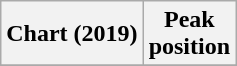<table class="wikitable plainrowheaders" style="text-align:center">
<tr>
<th scope="col">Chart (2019)</th>
<th scope="col">Peak<br>position</th>
</tr>
<tr>
</tr>
</table>
